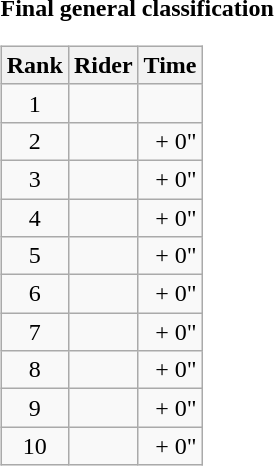<table>
<tr>
<td><strong>Final general classification</strong><br><table class="wikitable">
<tr>
<th scope="col">Rank</th>
<th scope="col">Rider</th>
<th scope="col">Time</th>
</tr>
<tr>
<td style="text-align:center;">1</td>
<td></td>
<td style="text-align:right;"></td>
</tr>
<tr>
<td style="text-align:center;">2</td>
<td></td>
<td style="text-align:right;">+ 0"</td>
</tr>
<tr>
<td style="text-align:center;">3</td>
<td></td>
<td style="text-align:right;">+ 0"</td>
</tr>
<tr>
<td style="text-align:center;">4</td>
<td></td>
<td style="text-align:right;">+ 0"</td>
</tr>
<tr>
<td style="text-align:center;">5</td>
<td></td>
<td style="text-align:right;">+ 0"</td>
</tr>
<tr>
<td style="text-align:center;">6</td>
<td></td>
<td style="text-align:right;">+ 0"</td>
</tr>
<tr>
<td style="text-align:center;">7</td>
<td></td>
<td style="text-align:right;">+ 0"</td>
</tr>
<tr>
<td style="text-align:center;">8</td>
<td></td>
<td style="text-align:right;">+ 0"</td>
</tr>
<tr>
<td style="text-align:center;">9</td>
<td></td>
<td style="text-align:right;">+ 0"</td>
</tr>
<tr>
<td style="text-align:center;">10</td>
<td></td>
<td style="text-align:right;">+ 0"</td>
</tr>
</table>
</td>
</tr>
</table>
